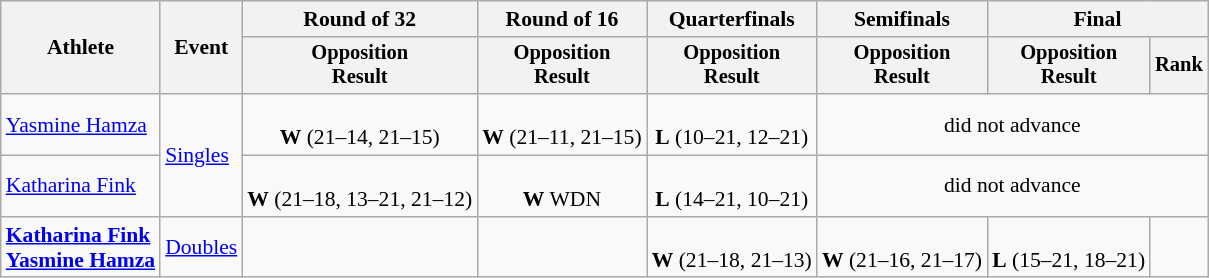<table class=wikitable style="font-size:90%; text-align:center">
<tr>
<th rowspan=2>Athlete</th>
<th rowspan=2>Event</th>
<th>Round of 32</th>
<th>Round of 16</th>
<th>Quarterfinals</th>
<th>Semifinals</th>
<th colspan=2>Final</th>
</tr>
<tr style=font-size:95%>
<th>Opposition<br>Result</th>
<th>Opposition<br>Result</th>
<th>Opposition<br>Result</th>
<th>Opposition<br>Result</th>
<th>Opposition<br>Result</th>
<th>Rank</th>
</tr>
<tr align=center>
<td align=left><a href='#'>Yasmine Hamza</a></td>
<td rowspan="2" align=left><a href='#'>Singles</a></td>
<td><br><strong>W</strong> (21–14, 21–15)</td>
<td><br><strong>W</strong> (21–11, 21–15)</td>
<td><br><strong>L</strong> (10–21, 12–21)</td>
<td colspan=3>did not advance</td>
</tr>
<tr align=center>
<td align=left><a href='#'>Katharina Fink</a></td>
<td><br><strong>W</strong> (21–18, 13–21, 21–12)</td>
<td><br><strong>W</strong> WDN</td>
<td><br><strong>L</strong> (14–21, 10–21)</td>
<td colspan=3>did not advance</td>
</tr>
<tr align=center>
<td align=left><strong><a href='#'>Katharina Fink</a><br><a href='#'>Yasmine Hamza</a></strong></td>
<td align=left><a href='#'>Doubles</a></td>
<td></td>
<td></td>
<td><br><strong>W</strong> (21–18, 21–13)</td>
<td><br><strong>W</strong> (21–16, 21–17)</td>
<td><br><strong>L</strong> (15–21, 18–21)</td>
<td></td>
</tr>
</table>
